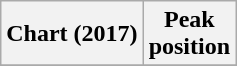<table class="wikitable plainrowheaders">
<tr>
<th>Chart (2017)</th>
<th>Peak<br>position</th>
</tr>
<tr>
</tr>
</table>
